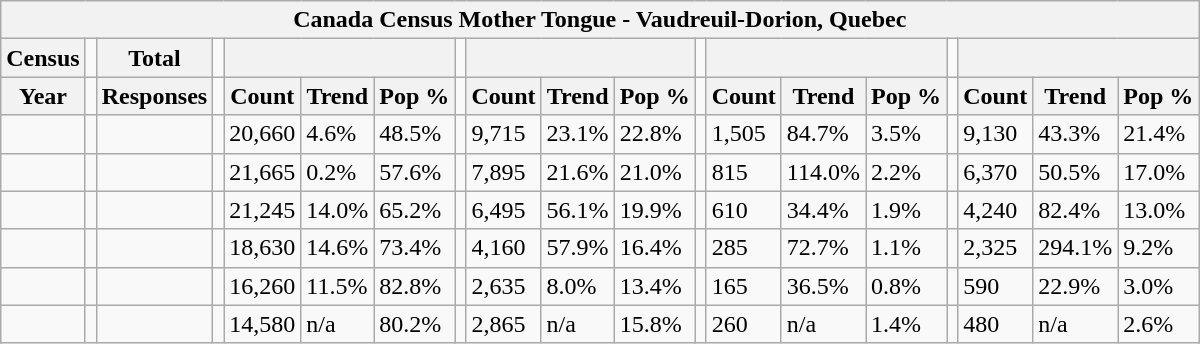<table class="wikitable">
<tr>
<th colspan="19">Canada Census Mother Tongue - Vaudreuil-Dorion, Quebec</th>
</tr>
<tr>
<th>Census</th>
<td></td>
<th>Total</th>
<td colspan="1"></td>
<th colspan="3"></th>
<td colspan="1"></td>
<th colspan="3"></th>
<td colspan="1"></td>
<th colspan="3"></th>
<td colspan="1"></td>
<th colspan="3"></th>
</tr>
<tr>
<th>Year</th>
<td></td>
<th>Responses</th>
<td></td>
<th>Count</th>
<th>Trend</th>
<th>Pop %</th>
<td></td>
<th>Count</th>
<th>Trend</th>
<th>Pop %</th>
<td></td>
<th>Count</th>
<th>Trend</th>
<th>Pop %</th>
<td></td>
<th>Count</th>
<th>Trend</th>
<th>Pop %</th>
</tr>
<tr>
<td></td>
<td></td>
<td></td>
<td></td>
<td>20,660</td>
<td> 4.6%</td>
<td>48.5%</td>
<td></td>
<td>9,715</td>
<td> 23.1%</td>
<td>22.8%</td>
<td></td>
<td>1,505</td>
<td> 84.7%</td>
<td>3.5%</td>
<td></td>
<td>9,130</td>
<td> 43.3%</td>
<td>21.4%</td>
</tr>
<tr>
<td></td>
<td></td>
<td></td>
<td></td>
<td>21,665</td>
<td> 0.2%</td>
<td>57.6%</td>
<td></td>
<td>7,895</td>
<td> 21.6%</td>
<td>21.0%</td>
<td></td>
<td>815</td>
<td> 114.0%</td>
<td>2.2%</td>
<td></td>
<td>6,370</td>
<td> 50.5%</td>
<td>17.0%</td>
</tr>
<tr>
<td></td>
<td></td>
<td></td>
<td></td>
<td>21,245</td>
<td> 14.0%</td>
<td>65.2%</td>
<td></td>
<td>6,495</td>
<td> 56.1%</td>
<td>19.9%</td>
<td></td>
<td>610</td>
<td> 34.4%</td>
<td>1.9%</td>
<td></td>
<td>4,240</td>
<td> 82.4%</td>
<td>13.0%</td>
</tr>
<tr>
<td></td>
<td></td>
<td></td>
<td></td>
<td>18,630</td>
<td> 14.6%</td>
<td>73.4%</td>
<td></td>
<td>4,160</td>
<td> 57.9%</td>
<td>16.4%</td>
<td></td>
<td>285</td>
<td> 72.7%</td>
<td>1.1%</td>
<td></td>
<td>2,325</td>
<td> 294.1%</td>
<td>9.2%</td>
</tr>
<tr>
<td></td>
<td></td>
<td></td>
<td></td>
<td>16,260</td>
<td> 11.5%</td>
<td>82.8%</td>
<td></td>
<td>2,635</td>
<td> 8.0%</td>
<td>13.4%</td>
<td></td>
<td>165</td>
<td> 36.5%</td>
<td>0.8%</td>
<td></td>
<td>590</td>
<td> 22.9%</td>
<td>3.0%</td>
</tr>
<tr>
<td></td>
<td></td>
<td></td>
<td></td>
<td>14,580</td>
<td>n/a</td>
<td>80.2%</td>
<td></td>
<td>2,865</td>
<td>n/a</td>
<td>15.8%</td>
<td></td>
<td>260</td>
<td>n/a</td>
<td>1.4%</td>
<td></td>
<td>480</td>
<td>n/a</td>
<td>2.6%</td>
</tr>
</table>
